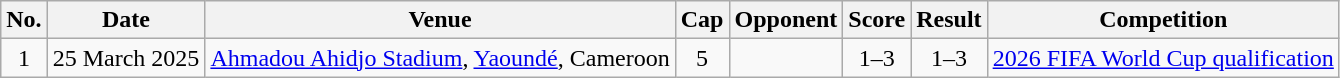<table class="wikitable">
<tr>
<th scope="col">No.</th>
<th scope="col">Date</th>
<th scope="col">Venue</th>
<th scope="col">Cap</th>
<th scope="col">Opponent</th>
<th scope="col">Score</th>
<th scope="col">Result</th>
<th scope="col">Competition</th>
</tr>
<tr>
<td align="center">1</td>
<td>25 March 2025</td>
<td><a href='#'>Ahmadou Ahidjo Stadium</a>, <a href='#'>Yaoundé</a>, Cameroon</td>
<td align="center">5</td>
<td></td>
<td align="center">1–3</td>
<td align="center">1–3</td>
<td><a href='#'>2026 FIFA World Cup qualification</a></td>
</tr>
</table>
